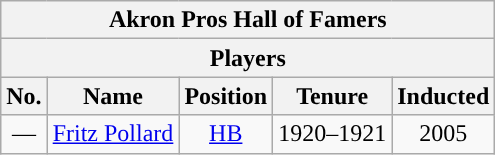<table class="wikitable" style="text-align:center">
<tr>
<th colspan="5">Akron Pros Hall of Famers</th>
</tr>
<tr>
<th colspan="5">Players</th>
</tr>
<tr>
<th>No.</th>
<th>Name</th>
<th>Position</th>
<th>Tenure</th>
<th>Inducted</th>
</tr>
<tr>
<td>—</td>
<td><a href='#'>Fritz Pollard</a></td>
<td><a href='#'>HB</a></td>
<td>1920–1921</td>
<td>2005</td>
</tr>
</table>
